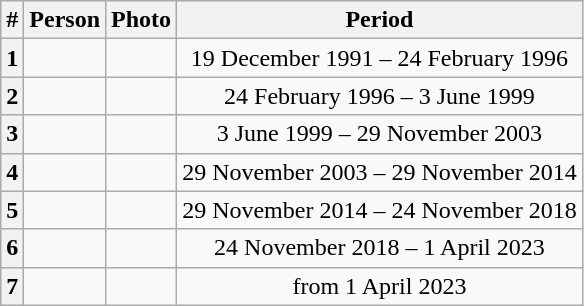<table class="wikitable">
<tr>
<th>#</th>
<th>Person</th>
<th>Photo</th>
<th>Period</th>
</tr>
<tr>
<th>1</th>
<td></td>
<td></td>
<td style="text-align:center;">19 December 1991 – 24 February 1996</td>
</tr>
<tr>
<th>2</th>
<td></td>
<td></td>
<td style="text-align:center;">24 February 1996 – 3 June 1999</td>
</tr>
<tr>
<th>3</th>
<td></td>
<td></td>
<td style="text-align:center;">3 June 1999 – 29 November 2003</td>
</tr>
<tr>
<th>4</th>
<td></td>
<td></td>
<td style="text-align:center;">29 November 2003 – 29 November 2014</td>
</tr>
<tr>
<th>5</th>
<td></td>
<td></td>
<td style="text-align:center;">29 November 2014 – 24 November 2018</td>
</tr>
<tr>
<th>6</th>
<td></td>
<td></td>
<td style="text-align:center;">24 November 2018 – 1 April 2023</td>
</tr>
<tr>
<th>7</th>
<td></td>
<td></td>
<td style="text-align:center;">from 1 April 2023</td>
</tr>
</table>
